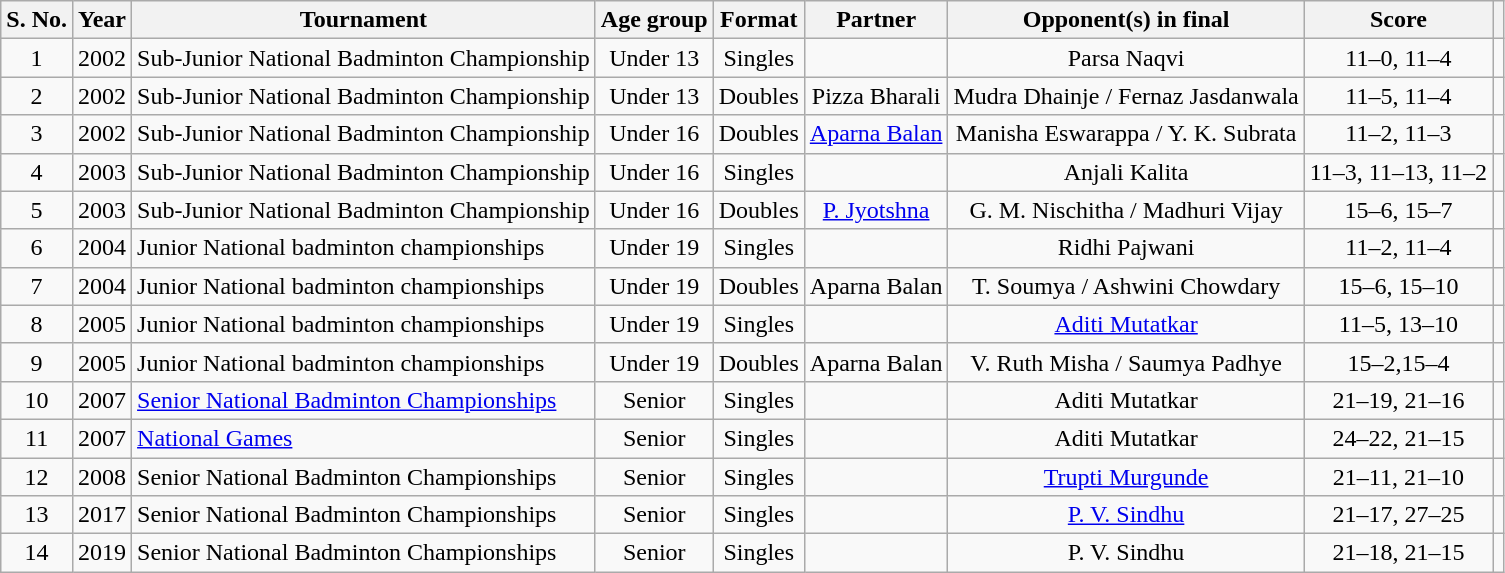<table class="wikitable">
<tr>
<th>S. No.</th>
<th>Year</th>
<th>Tournament</th>
<th>Age group</th>
<th>Format</th>
<th>Partner</th>
<th>Opponent(s) in final</th>
<th>Score</th>
<th></th>
</tr>
<tr>
<td align="center">1</td>
<td align="center">2002</td>
<td align="left">Sub-Junior National Badminton Championship</td>
<td align="center">Under 13</td>
<td align="center">Singles</td>
<td align="center" style=color:#ccc></td>
<td align="center">Parsa Naqvi</td>
<td align="center">11–0, 11–4</td>
<td align="center"></td>
</tr>
<tr>
<td align="center">2</td>
<td align="center">2002</td>
<td align="left">Sub-Junior National Badminton Championship</td>
<td align="center">Under 13</td>
<td align="center">Doubles</td>
<td align="center">Pizza Bharali</td>
<td align="center">Mudra Dhainje / Fernaz Jasdanwala</td>
<td align="center">11–5, 11–4</td>
<td align="center"></td>
</tr>
<tr>
<td align="center">3</td>
<td align="center">2002</td>
<td align="left">Sub-Junior National Badminton Championship</td>
<td align="center">Under 16</td>
<td align="center">Doubles</td>
<td align="center"><a href='#'>Aparna Balan</a></td>
<td align="center">Manisha Eswarappa / Y. K. Subrata</td>
<td align="center">11–2, 11–3</td>
<td align="center"></td>
</tr>
<tr>
<td align="center">4</td>
<td align="center">2003</td>
<td align="left">Sub-Junior National Badminton Championship</td>
<td align="center">Under 16</td>
<td align="center">Singles</td>
<td align="center" style=color:#ccc></td>
<td align="center">Anjali Kalita</td>
<td align="center">11–3, 11–13, 11–2</td>
<td align="center"></td>
</tr>
<tr>
<td align="center">5</td>
<td align="center">2003</td>
<td align="left">Sub-Junior National Badminton Championship</td>
<td align="center">Under 16</td>
<td align="center">Doubles</td>
<td align="center"><a href='#'>P. Jyotshna</a></td>
<td align="center">G. M. Nischitha / Madhuri Vijay</td>
<td align="center">15–6, 15–7</td>
<td align="center"></td>
</tr>
<tr>
<td align="center">6</td>
<td align="center">2004</td>
<td align="left">Junior National badminton championships</td>
<td align="center">Under 19</td>
<td align="center">Singles</td>
<td align="center" style=color:#ccc></td>
<td align="center">Ridhi Pajwani</td>
<td align="center">11–2, 11–4</td>
<td align="center"></td>
</tr>
<tr>
<td align="center">7</td>
<td align="center">2004</td>
<td align="left">Junior National badminton championships</td>
<td align="center">Under 19</td>
<td align="center">Doubles</td>
<td align="center">Aparna Balan</td>
<td align="center">T. Soumya / Ashwini Chowdary</td>
<td align="center">15–6, 15–10</td>
<td align="center"></td>
</tr>
<tr>
<td align="center">8</td>
<td align="center">2005</td>
<td align="left">Junior National badminton championships</td>
<td align="center">Under 19</td>
<td align="center">Singles</td>
<td align="center" style=color:#ccc></td>
<td align="center"><a href='#'>Aditi Mutatkar</a></td>
<td align="center">11–5, 13–10</td>
<td align="center"></td>
</tr>
<tr>
<td align="center">9</td>
<td align="center">2005</td>
<td align="left">Junior National badminton championships</td>
<td align="center">Under 19</td>
<td align="center">Doubles</td>
<td align="center">Aparna Balan</td>
<td align="center">V. Ruth Misha / Saumya Padhye</td>
<td align="center">15–2,15–4</td>
<td align="center"></td>
</tr>
<tr>
<td align="center">10</td>
<td align="center">2007</td>
<td align="left"><a href='#'>Senior National Badminton Championships</a></td>
<td align="center">Senior</td>
<td align="center">Singles</td>
<td align="center" style=color:#ccc></td>
<td align="center">Aditi Mutatkar</td>
<td align="center">21–19, 21–16</td>
<td align="center"></td>
</tr>
<tr>
<td align="center">11</td>
<td align="center">2007</td>
<td align="left"><a href='#'>National Games</a></td>
<td align="center">Senior</td>
<td align="center">Singles</td>
<td align="center" style=color:#ccc></td>
<td align="center">Aditi Mutatkar</td>
<td align="center">24–22, 21–15</td>
<td align="center"></td>
</tr>
<tr>
<td align="center">12</td>
<td align="center">2008</td>
<td align="left">Senior National Badminton Championships</td>
<td align="center">Senior</td>
<td align="center">Singles</td>
<td align="center" style=color:#ccc></td>
<td align="center"><a href='#'>Trupti Murgunde</a></td>
<td align="center">21–11, 21–10</td>
<td align="center"></td>
</tr>
<tr>
<td align="center">13</td>
<td align="center">2017</td>
<td align="left">Senior National Badminton Championships</td>
<td align="center">Senior</td>
<td align="center">Singles</td>
<td align="center" style=color:#ccc></td>
<td align="center"><a href='#'>P. V. Sindhu</a></td>
<td align="center">21–17, 27–25</td>
<td></td>
</tr>
<tr>
<td align="center">14</td>
<td align="center">2019</td>
<td align="left">Senior National Badminton Championships</td>
<td align="center">Senior</td>
<td align="center">Singles</td>
<td align="center" style=color:#ccc></td>
<td align="center">P. V. Sindhu</td>
<td align="center">21–18, 21–15</td>
<td></td>
</tr>
</table>
